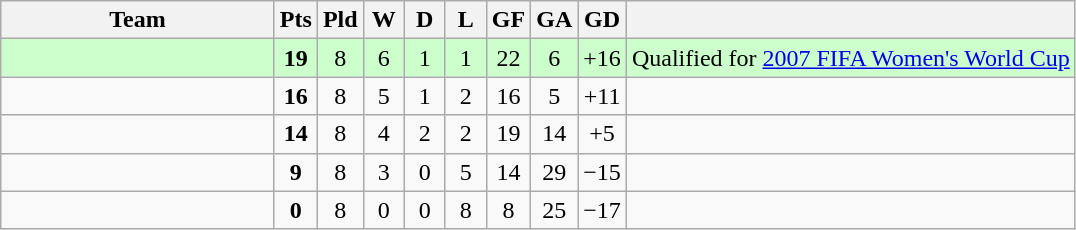<table class="wikitable" style="text-align:center;">
<tr>
<th width=175>Team</th>
<th width=20 abbr="Points">Pts</th>
<th width=20 abbr="Played">Pld</th>
<th width=20 abbr="Won">W</th>
<th width=20 abbr="Drawn">D</th>
<th width=20 abbr="Lost">L</th>
<th width=20 abbr="Goals for">GF</th>
<th width=20 abbr="Goals against">GA</th>
<th width=20 abbr="Goal difference">GD</th>
<th></th>
</tr>
<tr bgcolor="#ccffcc">
<td style="text-align:left;"></td>
<td><strong>19</strong></td>
<td>8</td>
<td>6</td>
<td>1</td>
<td>1</td>
<td>22</td>
<td>6</td>
<td>+16</td>
<td>Qualified for <a href='#'>2007 FIFA Women's World Cup</a></td>
</tr>
<tr>
<td style="text-align:left;"></td>
<td><strong>16</strong></td>
<td>8</td>
<td>5</td>
<td>1</td>
<td>2</td>
<td>16</td>
<td>5</td>
<td>+11</td>
<td></td>
</tr>
<tr>
<td style="text-align:left;"></td>
<td><strong>14</strong></td>
<td>8</td>
<td>4</td>
<td>2</td>
<td>2</td>
<td>19</td>
<td>14</td>
<td>+5</td>
<td></td>
</tr>
<tr>
<td style="text-align:left;"></td>
<td><strong>9</strong></td>
<td>8</td>
<td>3</td>
<td>0</td>
<td>5</td>
<td>14</td>
<td>29</td>
<td>−15</td>
<td></td>
</tr>
<tr>
<td style="text-align:left;"></td>
<td><strong>0</strong></td>
<td>8</td>
<td>0</td>
<td>0</td>
<td>8</td>
<td>8</td>
<td>25</td>
<td>−17</td>
<td></td>
</tr>
</table>
